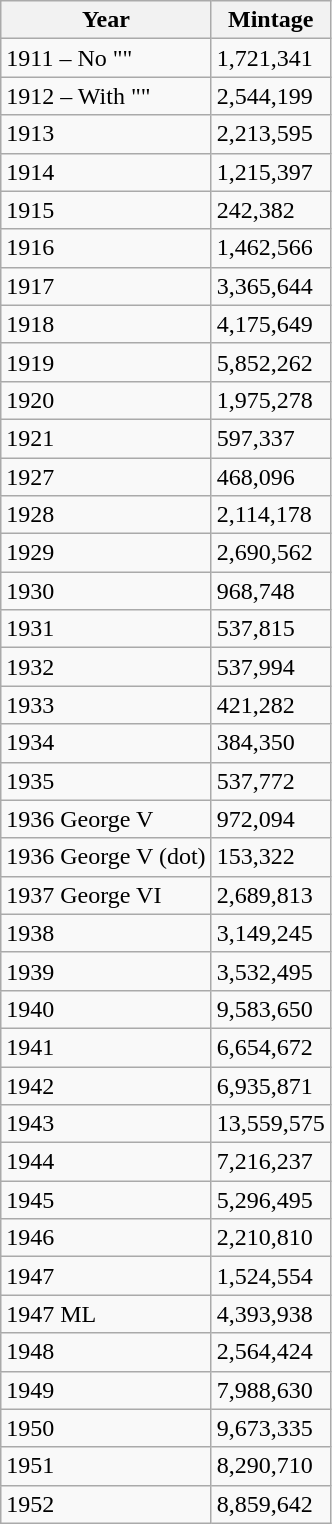<table class="wikitable sortable">
<tr>
<th>Year</th>
<th>Mintage</th>
</tr>
<tr>
<td>1911 – No ""</td>
<td>1,721,341</td>
</tr>
<tr>
<td>1912 – With ""</td>
<td>2,544,199</td>
</tr>
<tr>
<td>1913</td>
<td>2,213,595</td>
</tr>
<tr>
<td>1914</td>
<td>1,215,397</td>
</tr>
<tr>
<td>1915</td>
<td>242,382</td>
</tr>
<tr>
<td>1916</td>
<td>1,462,566</td>
</tr>
<tr>
<td>1917</td>
<td>3,365,644</td>
</tr>
<tr>
<td>1918</td>
<td>4,175,649</td>
</tr>
<tr>
<td>1919</td>
<td>5,852,262</td>
</tr>
<tr>
<td>1920</td>
<td>1,975,278</td>
</tr>
<tr>
<td>1921</td>
<td>597,337</td>
</tr>
<tr>
<td>1927</td>
<td>468,096</td>
</tr>
<tr>
<td>1928</td>
<td>2,114,178</td>
</tr>
<tr>
<td>1929</td>
<td>2,690,562</td>
</tr>
<tr>
<td>1930</td>
<td>968,748</td>
</tr>
<tr>
<td>1931</td>
<td>537,815</td>
</tr>
<tr>
<td>1932</td>
<td>537,994</td>
</tr>
<tr>
<td>1933</td>
<td>421,282</td>
</tr>
<tr>
<td>1934</td>
<td>384,350</td>
</tr>
<tr>
<td>1935</td>
<td>537,772</td>
</tr>
<tr>
<td>1936 George V</td>
<td>972,094</td>
</tr>
<tr>
<td>1936 George V (dot)</td>
<td>153,322</td>
</tr>
<tr>
<td>1937 George VI</td>
<td>2,689,813</td>
</tr>
<tr>
<td>1938</td>
<td>3,149,245</td>
</tr>
<tr>
<td>1939</td>
<td>3,532,495</td>
</tr>
<tr>
<td>1940</td>
<td>9,583,650</td>
</tr>
<tr>
<td>1941</td>
<td>6,654,672</td>
</tr>
<tr>
<td>1942</td>
<td>6,935,871</td>
</tr>
<tr>
<td>1943</td>
<td>13,559,575</td>
</tr>
<tr>
<td>1944</td>
<td>7,216,237</td>
</tr>
<tr>
<td>1945</td>
<td>5,296,495</td>
</tr>
<tr>
<td>1946</td>
<td>2,210,810</td>
</tr>
<tr>
<td>1947</td>
<td>1,524,554</td>
</tr>
<tr>
<td>1947 ML</td>
<td>4,393,938</td>
</tr>
<tr>
<td>1948</td>
<td>2,564,424</td>
</tr>
<tr>
<td>1949</td>
<td>7,988,630</td>
</tr>
<tr>
<td>1950</td>
<td>9,673,335</td>
</tr>
<tr>
<td>1951</td>
<td>8,290,710</td>
</tr>
<tr>
<td>1952</td>
<td>8,859,642</td>
</tr>
</table>
